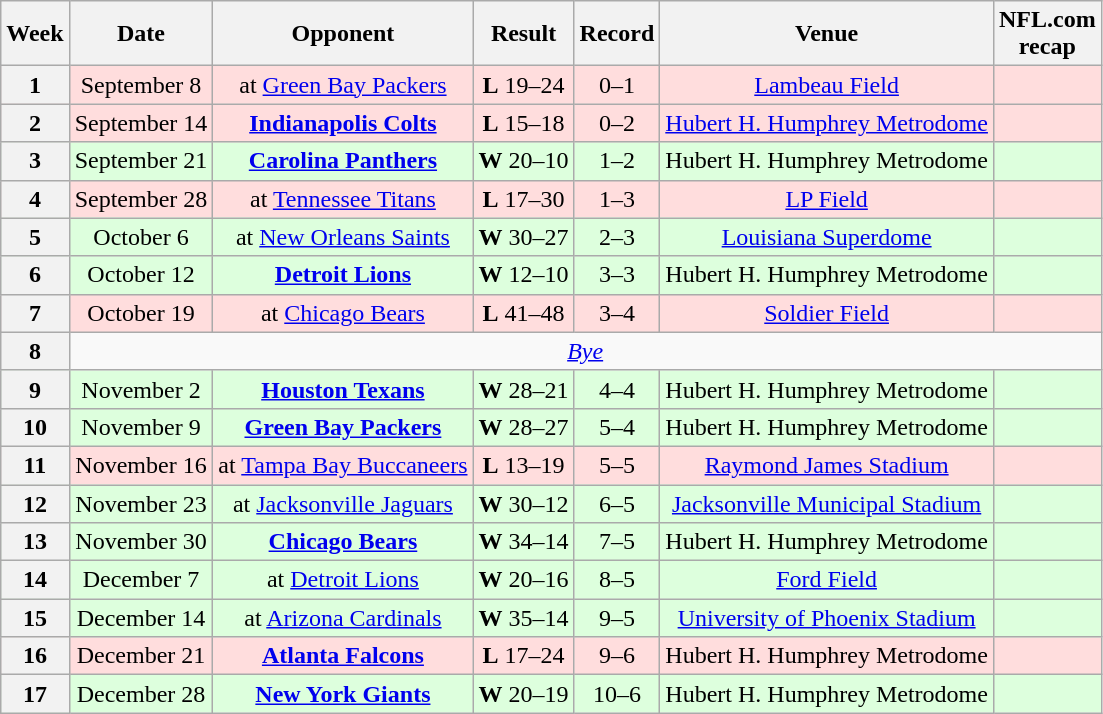<table class="wikitable" style="text-align:center">
<tr>
<th>Week</th>
<th>Date</th>
<th>Opponent</th>
<th>Result</th>
<th>Record</th>
<th>Venue</th>
<th>NFL.com<br>recap</th>
</tr>
<tr style="background:#fdd">
<th>1</th>
<td>September 8</td>
<td>at <a href='#'>Green Bay Packers</a></td>
<td><strong>L</strong> 19–24</td>
<td>0–1</td>
<td><a href='#'>Lambeau Field</a></td>
<td></td>
</tr>
<tr style="background:#fdd">
<th>2</th>
<td>September 14</td>
<td><strong><a href='#'>Indianapolis Colts</a></strong></td>
<td><strong>L</strong> 15–18</td>
<td>0–2</td>
<td><a href='#'>Hubert H. Humphrey Metrodome</a></td>
<td></td>
</tr>
<tr style="background:#dfd">
<th>3</th>
<td>September 21</td>
<td><strong><a href='#'>Carolina Panthers</a></strong></td>
<td><strong>W</strong> 20–10</td>
<td>1–2</td>
<td>Hubert H. Humphrey Metrodome</td>
<td></td>
</tr>
<tr style="background:#fdd">
<th>4</th>
<td>September 28</td>
<td>at <a href='#'>Tennessee Titans</a></td>
<td><strong>L</strong> 17–30</td>
<td>1–3</td>
<td><a href='#'>LP Field</a></td>
<td></td>
</tr>
<tr style="background:#dfd">
<th>5</th>
<td>October 6</td>
<td>at <a href='#'>New Orleans Saints</a></td>
<td><strong>W</strong> 30–27</td>
<td>2–3</td>
<td><a href='#'>Louisiana Superdome</a></td>
<td></td>
</tr>
<tr style="background:#dfd">
<th>6</th>
<td>October 12</td>
<td><strong><a href='#'>Detroit Lions</a></strong></td>
<td><strong>W</strong> 12–10</td>
<td>3–3</td>
<td>Hubert H. Humphrey Metrodome</td>
<td></td>
</tr>
<tr style="background:#fdd">
<th>7</th>
<td>October 19</td>
<td>at <a href='#'>Chicago Bears</a></td>
<td><strong>L</strong> 41–48</td>
<td>3–4</td>
<td><a href='#'>Soldier Field</a></td>
<td></td>
</tr>
<tr>
<th>8</th>
<td colspan="8"><em><a href='#'>Bye</a></em></td>
</tr>
<tr style="background:#dfd">
<th>9</th>
<td>November 2</td>
<td><strong><a href='#'>Houston Texans</a></strong></td>
<td><strong>W</strong> 28–21</td>
<td>4–4</td>
<td>Hubert H. Humphrey Metrodome</td>
<td></td>
</tr>
<tr style="background:#dfd">
<th>10</th>
<td>November 9</td>
<td><strong><a href='#'>Green Bay Packers</a></strong></td>
<td><strong>W</strong> 28–27</td>
<td>5–4</td>
<td>Hubert H. Humphrey Metrodome</td>
<td></td>
</tr>
<tr style="background:#fdd">
<th>11</th>
<td>November 16</td>
<td>at <a href='#'>Tampa Bay Buccaneers</a></td>
<td><strong>L</strong> 13–19</td>
<td>5–5</td>
<td><a href='#'>Raymond James Stadium</a></td>
<td></td>
</tr>
<tr style="background:#dfd">
<th>12</th>
<td>November 23</td>
<td>at <a href='#'>Jacksonville Jaguars</a></td>
<td><strong>W</strong> 30–12</td>
<td>6–5</td>
<td><a href='#'>Jacksonville Municipal Stadium</a></td>
<td></td>
</tr>
<tr style="background:#dfd">
<th>13</th>
<td>November 30</td>
<td><strong><a href='#'>Chicago Bears</a></strong></td>
<td><strong>W</strong> 34–14</td>
<td>7–5</td>
<td>Hubert H. Humphrey Metrodome</td>
<td></td>
</tr>
<tr style="background:#dfd">
<th>14</th>
<td>December 7</td>
<td>at <a href='#'>Detroit Lions</a></td>
<td><strong>W</strong> 20–16</td>
<td>8–5</td>
<td><a href='#'>Ford Field</a></td>
<td></td>
</tr>
<tr style="background:#dfd">
<th>15</th>
<td>December 14</td>
<td>at <a href='#'>Arizona Cardinals</a></td>
<td><strong>W</strong> 35–14</td>
<td>9–5</td>
<td><a href='#'>University of Phoenix Stadium</a></td>
<td></td>
</tr>
<tr style="background:#fdd">
<th>16</th>
<td>December 21</td>
<td><strong><a href='#'>Atlanta Falcons</a></strong></td>
<td><strong>L</strong> 17–24</td>
<td>9–6</td>
<td>Hubert H. Humphrey Metrodome</td>
<td></td>
</tr>
<tr style="background:#dfd">
<th>17</th>
<td>December 28</td>
<td><strong><a href='#'>New York Giants</a></strong></td>
<td><strong>W</strong> 20–19</td>
<td>10–6</td>
<td>Hubert H. Humphrey Metrodome</td>
<td></td>
</tr>
</table>
